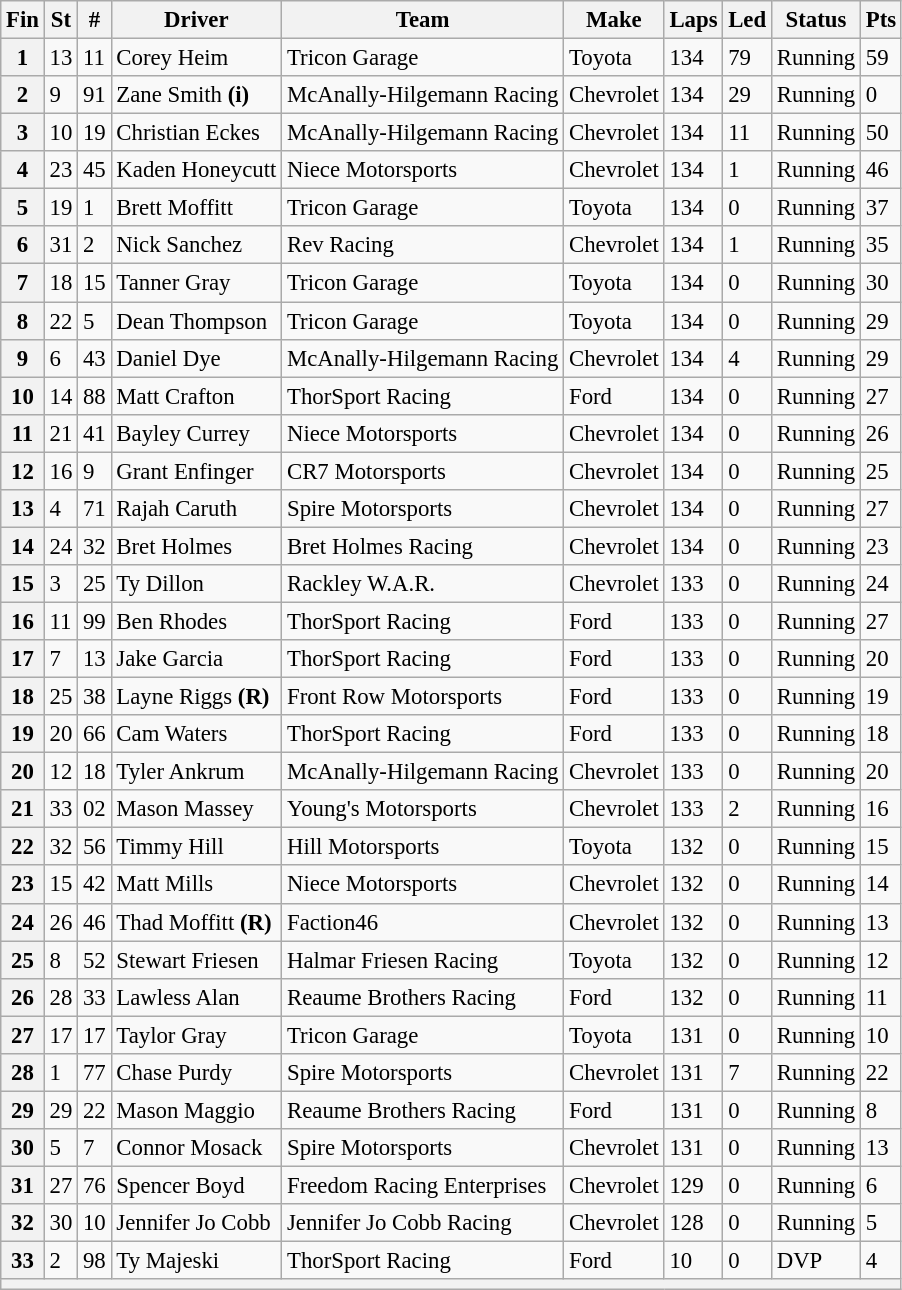<table class="wikitable" style="font-size:95%">
<tr>
<th>Fin</th>
<th>St</th>
<th>#</th>
<th>Driver</th>
<th>Team</th>
<th>Make</th>
<th>Laps</th>
<th>Led</th>
<th>Status</th>
<th>Pts</th>
</tr>
<tr>
<th>1</th>
<td>13</td>
<td>11</td>
<td>Corey Heim</td>
<td>Tricon Garage</td>
<td>Toyota</td>
<td>134</td>
<td>79</td>
<td>Running</td>
<td>59</td>
</tr>
<tr>
<th>2</th>
<td>9</td>
<td>91</td>
<td>Zane Smith <strong>(i)</strong></td>
<td>McAnally-Hilgemann Racing</td>
<td>Chevrolet</td>
<td>134</td>
<td>29</td>
<td>Running</td>
<td>0</td>
</tr>
<tr>
<th>3</th>
<td>10</td>
<td>19</td>
<td>Christian Eckes</td>
<td>McAnally-Hilgemann Racing</td>
<td>Chevrolet</td>
<td>134</td>
<td>11</td>
<td>Running</td>
<td>50</td>
</tr>
<tr>
<th>4</th>
<td>23</td>
<td>45</td>
<td>Kaden Honeycutt</td>
<td>Niece Motorsports</td>
<td>Chevrolet</td>
<td>134</td>
<td>1</td>
<td>Running</td>
<td>46</td>
</tr>
<tr>
<th>5</th>
<td>19</td>
<td>1</td>
<td>Brett Moffitt</td>
<td>Tricon Garage</td>
<td>Toyota</td>
<td>134</td>
<td>0</td>
<td>Running</td>
<td>37</td>
</tr>
<tr>
<th>6</th>
<td>31</td>
<td>2</td>
<td>Nick Sanchez</td>
<td>Rev Racing</td>
<td>Chevrolet</td>
<td>134</td>
<td>1</td>
<td>Running</td>
<td>35</td>
</tr>
<tr>
<th>7</th>
<td>18</td>
<td>15</td>
<td>Tanner Gray</td>
<td>Tricon Garage</td>
<td>Toyota</td>
<td>134</td>
<td>0</td>
<td>Running</td>
<td>30</td>
</tr>
<tr>
<th>8</th>
<td>22</td>
<td>5</td>
<td>Dean Thompson</td>
<td>Tricon Garage</td>
<td>Toyota</td>
<td>134</td>
<td>0</td>
<td>Running</td>
<td>29</td>
</tr>
<tr>
<th>9</th>
<td>6</td>
<td>43</td>
<td>Daniel Dye</td>
<td>McAnally-Hilgemann Racing</td>
<td>Chevrolet</td>
<td>134</td>
<td>4</td>
<td>Running</td>
<td>29</td>
</tr>
<tr>
<th>10</th>
<td>14</td>
<td>88</td>
<td>Matt Crafton</td>
<td>ThorSport Racing</td>
<td>Ford</td>
<td>134</td>
<td>0</td>
<td>Running</td>
<td>27</td>
</tr>
<tr>
<th>11</th>
<td>21</td>
<td>41</td>
<td>Bayley Currey</td>
<td>Niece Motorsports</td>
<td>Chevrolet</td>
<td>134</td>
<td>0</td>
<td>Running</td>
<td>26</td>
</tr>
<tr>
<th>12</th>
<td>16</td>
<td>9</td>
<td>Grant Enfinger</td>
<td>CR7 Motorsports</td>
<td>Chevrolet</td>
<td>134</td>
<td>0</td>
<td>Running</td>
<td>25</td>
</tr>
<tr>
<th>13</th>
<td>4</td>
<td>71</td>
<td>Rajah Caruth</td>
<td>Spire Motorsports</td>
<td>Chevrolet</td>
<td>134</td>
<td>0</td>
<td>Running</td>
<td>27</td>
</tr>
<tr>
<th>14</th>
<td>24</td>
<td>32</td>
<td>Bret Holmes</td>
<td>Bret Holmes Racing</td>
<td>Chevrolet</td>
<td>134</td>
<td>0</td>
<td>Running</td>
<td>23</td>
</tr>
<tr>
<th>15</th>
<td>3</td>
<td>25</td>
<td>Ty Dillon</td>
<td>Rackley W.A.R.</td>
<td>Chevrolet</td>
<td>133</td>
<td>0</td>
<td>Running</td>
<td>24</td>
</tr>
<tr>
<th>16</th>
<td>11</td>
<td>99</td>
<td>Ben Rhodes</td>
<td>ThorSport Racing</td>
<td>Ford</td>
<td>133</td>
<td>0</td>
<td>Running</td>
<td>27</td>
</tr>
<tr>
<th>17</th>
<td>7</td>
<td>13</td>
<td>Jake Garcia</td>
<td>ThorSport Racing</td>
<td>Ford</td>
<td>133</td>
<td>0</td>
<td>Running</td>
<td>20</td>
</tr>
<tr>
<th>18</th>
<td>25</td>
<td>38</td>
<td>Layne Riggs <strong>(R)</strong></td>
<td>Front Row Motorsports</td>
<td>Ford</td>
<td>133</td>
<td>0</td>
<td>Running</td>
<td>19</td>
</tr>
<tr>
<th>19</th>
<td>20</td>
<td>66</td>
<td>Cam Waters</td>
<td>ThorSport Racing</td>
<td>Ford</td>
<td>133</td>
<td>0</td>
<td>Running</td>
<td>18</td>
</tr>
<tr>
<th>20</th>
<td>12</td>
<td>18</td>
<td>Tyler Ankrum</td>
<td>McAnally-Hilgemann Racing</td>
<td>Chevrolet</td>
<td>133</td>
<td>0</td>
<td>Running</td>
<td>20</td>
</tr>
<tr>
<th>21</th>
<td>33</td>
<td>02</td>
<td>Mason Massey</td>
<td>Young's Motorsports</td>
<td>Chevrolet</td>
<td>133</td>
<td>2</td>
<td>Running</td>
<td>16</td>
</tr>
<tr>
<th>22</th>
<td>32</td>
<td>56</td>
<td>Timmy Hill</td>
<td>Hill Motorsports</td>
<td>Toyota</td>
<td>132</td>
<td>0</td>
<td>Running</td>
<td>15</td>
</tr>
<tr>
<th>23</th>
<td>15</td>
<td>42</td>
<td>Matt Mills</td>
<td>Niece Motorsports</td>
<td>Chevrolet</td>
<td>132</td>
<td>0</td>
<td>Running</td>
<td>14</td>
</tr>
<tr>
<th>24</th>
<td>26</td>
<td>46</td>
<td>Thad Moffitt <strong>(R)</strong></td>
<td>Faction46</td>
<td>Chevrolet</td>
<td>132</td>
<td>0</td>
<td>Running</td>
<td>13</td>
</tr>
<tr>
<th>25</th>
<td>8</td>
<td>52</td>
<td>Stewart Friesen</td>
<td>Halmar Friesen Racing</td>
<td>Toyota</td>
<td>132</td>
<td>0</td>
<td>Running</td>
<td>12</td>
</tr>
<tr>
<th>26</th>
<td>28</td>
<td>33</td>
<td>Lawless Alan</td>
<td>Reaume Brothers Racing</td>
<td>Ford</td>
<td>132</td>
<td>0</td>
<td>Running</td>
<td>11</td>
</tr>
<tr>
<th>27</th>
<td>17</td>
<td>17</td>
<td>Taylor Gray</td>
<td>Tricon Garage</td>
<td>Toyota</td>
<td>131</td>
<td>0</td>
<td>Running</td>
<td>10</td>
</tr>
<tr>
<th>28</th>
<td>1</td>
<td>77</td>
<td>Chase Purdy</td>
<td>Spire Motorsports</td>
<td>Chevrolet</td>
<td>131</td>
<td>7</td>
<td>Running</td>
<td>22</td>
</tr>
<tr>
<th>29</th>
<td>29</td>
<td>22</td>
<td>Mason Maggio</td>
<td>Reaume Brothers Racing</td>
<td>Ford</td>
<td>131</td>
<td>0</td>
<td>Running</td>
<td>8</td>
</tr>
<tr>
<th>30</th>
<td>5</td>
<td>7</td>
<td>Connor Mosack</td>
<td>Spire Motorsports</td>
<td>Chevrolet</td>
<td>131</td>
<td>0</td>
<td>Running</td>
<td>13</td>
</tr>
<tr>
<th>31</th>
<td>27</td>
<td>76</td>
<td>Spencer Boyd</td>
<td>Freedom Racing Enterprises</td>
<td>Chevrolet</td>
<td>129</td>
<td>0</td>
<td>Running</td>
<td>6</td>
</tr>
<tr>
<th>32</th>
<td>30</td>
<td>10</td>
<td>Jennifer Jo Cobb</td>
<td>Jennifer Jo Cobb Racing</td>
<td>Chevrolet</td>
<td>128</td>
<td>0</td>
<td>Running</td>
<td>5</td>
</tr>
<tr>
<th>33</th>
<td>2</td>
<td>98</td>
<td>Ty Majeski</td>
<td>ThorSport Racing</td>
<td>Ford</td>
<td>10</td>
<td>0</td>
<td>DVP</td>
<td>4</td>
</tr>
<tr>
<th colspan="10"></th>
</tr>
</table>
